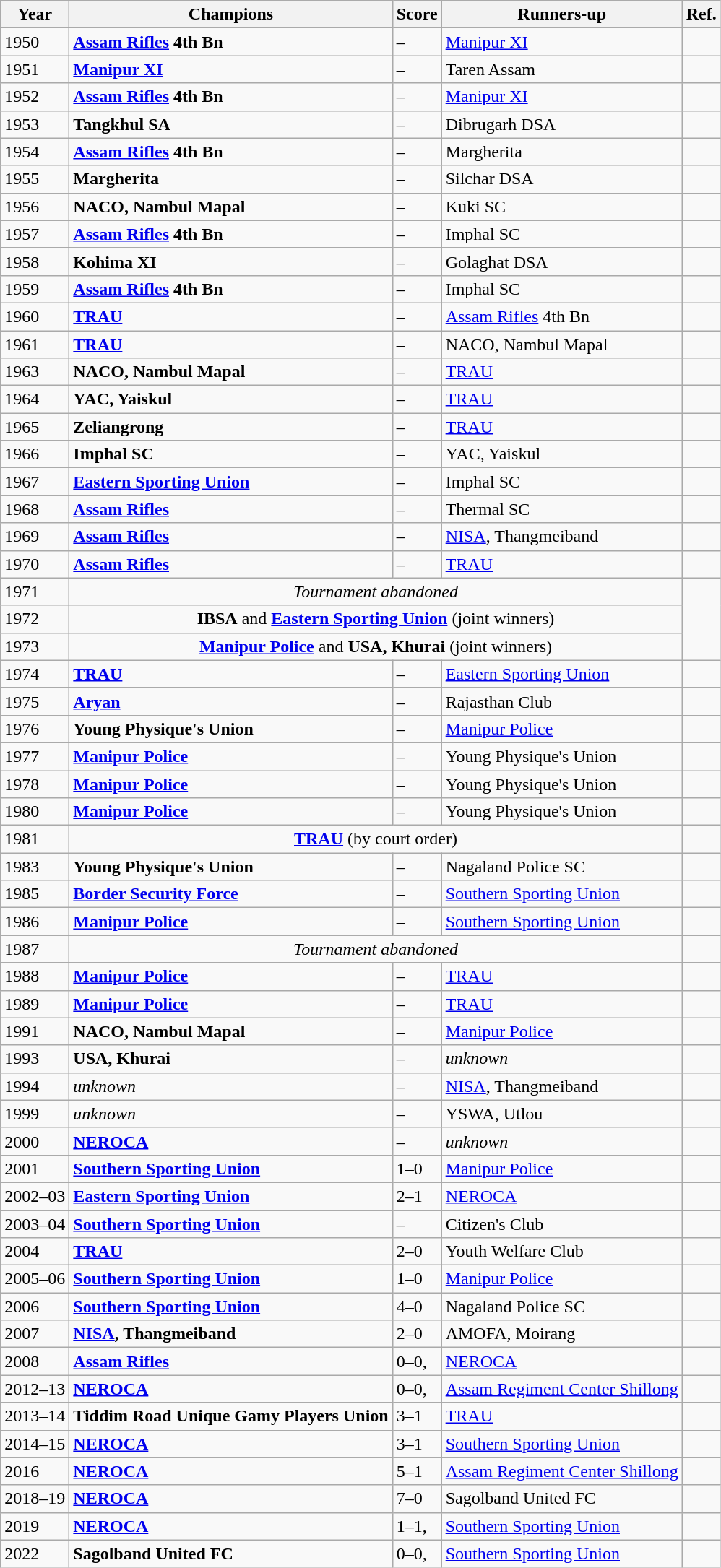<table class="wikitable">
<tr>
<th>Year</th>
<th>Champions</th>
<th>Score</th>
<th>Runners-up</th>
<th>Ref.</th>
</tr>
<tr>
<td>1950</td>
<td><strong><a href='#'>Assam Rifles</a> 4th Bn</strong></td>
<td>–</td>
<td><a href='#'>Manipur XI</a></td>
<td></td>
</tr>
<tr>
<td>1951</td>
<td><strong><a href='#'>Manipur XI</a></strong></td>
<td>–</td>
<td>Taren Assam</td>
<td></td>
</tr>
<tr>
<td>1952</td>
<td><strong><a href='#'>Assam Rifles</a> 4th Bn</strong></td>
<td>–</td>
<td><a href='#'>Manipur XI</a></td>
<td></td>
</tr>
<tr>
<td>1953</td>
<td><strong>Tangkhul SA</strong></td>
<td>–</td>
<td>Dibrugarh DSA</td>
<td></td>
</tr>
<tr>
<td>1954</td>
<td><strong><a href='#'>Assam Rifles</a> 4th Bn</strong></td>
<td>–</td>
<td>Margherita</td>
<td></td>
</tr>
<tr>
<td>1955</td>
<td><strong>Margherita</strong></td>
<td>–</td>
<td>Silchar DSA</td>
<td></td>
</tr>
<tr>
<td>1956</td>
<td><strong>NACO, Nambul Mapal</strong></td>
<td>–</td>
<td>Kuki SC</td>
<td></td>
</tr>
<tr>
<td>1957</td>
<td><strong><a href='#'>Assam Rifles</a> 4th Bn</strong></td>
<td>–</td>
<td>Imphal SC</td>
<td></td>
</tr>
<tr>
<td>1958</td>
<td><strong>Kohima XI</strong></td>
<td>–</td>
<td>Golaghat DSA</td>
<td></td>
</tr>
<tr>
<td>1959</td>
<td><strong><a href='#'>Assam Rifles</a> 4th Bn</strong></td>
<td>–</td>
<td>Imphal SC</td>
<td></td>
</tr>
<tr>
<td>1960</td>
<td><strong><a href='#'>TRAU</a></strong></td>
<td>–</td>
<td><a href='#'>Assam Rifles</a> 4th Bn</td>
<td></td>
</tr>
<tr>
<td>1961</td>
<td><strong><a href='#'>TRAU</a></strong></td>
<td>–</td>
<td>NACO, Nambul Mapal</td>
<td></td>
</tr>
<tr>
<td>1963</td>
<td><strong>NACO, Nambul Mapal</strong></td>
<td>–</td>
<td><a href='#'>TRAU</a></td>
<td></td>
</tr>
<tr>
<td>1964</td>
<td><strong>YAC, Yaiskul</strong></td>
<td>–</td>
<td><a href='#'>TRAU</a></td>
<td></td>
</tr>
<tr>
<td>1965</td>
<td><strong>Zeliangrong</strong></td>
<td>–</td>
<td><a href='#'>TRAU</a></td>
<td></td>
</tr>
<tr>
<td>1966</td>
<td><strong>Imphal SC</strong></td>
<td>–</td>
<td>YAC, Yaiskul</td>
<td></td>
</tr>
<tr>
<td>1967</td>
<td><strong><a href='#'>Eastern Sporting Union</a></strong></td>
<td>–</td>
<td>Imphal SC</td>
<td></td>
</tr>
<tr>
<td>1968</td>
<td><strong><a href='#'>Assam Rifles</a></strong></td>
<td>–</td>
<td>Thermal SC</td>
<td></td>
</tr>
<tr>
<td>1969</td>
<td><strong><a href='#'>Assam Rifles</a></strong></td>
<td>–</td>
<td><a href='#'>NISA</a>, Thangmeiband</td>
<td></td>
</tr>
<tr>
<td>1970</td>
<td><strong><a href='#'>Assam Rifles</a></strong></td>
<td>–</td>
<td><a href='#'>TRAU</a></td>
<td></td>
</tr>
<tr>
<td>1971</td>
<td style="text-align:center;" colspan="3"><em>Tournament abandoned</em></td>
</tr>
<tr>
<td>1972</td>
<td style="text-align:center;" colspan="3"><strong>IBSA</strong> and <strong><a href='#'>Eastern Sporting Union</a></strong> (joint winners)</td>
</tr>
<tr>
<td>1973</td>
<td style="text-align:center;" colspan="3"><strong><a href='#'>Manipur Police</a></strong> and <strong>USA, Khurai</strong> (joint winners)</td>
</tr>
<tr>
<td>1974</td>
<td><strong><a href='#'>TRAU</a></strong></td>
<td>–</td>
<td><a href='#'>Eastern Sporting Union</a></td>
<td></td>
</tr>
<tr>
<td>1975</td>
<td><strong><a href='#'>Aryan</a></strong></td>
<td>–</td>
<td>Rajasthan Club</td>
<td></td>
</tr>
<tr>
<td>1976</td>
<td><strong>Young Physique's Union</strong></td>
<td>–</td>
<td><a href='#'>Manipur Police</a></td>
<td></td>
</tr>
<tr>
<td>1977</td>
<td><strong><a href='#'>Manipur Police</a></strong></td>
<td>–</td>
<td>Young Physique's Union</td>
<td></td>
</tr>
<tr>
<td>1978</td>
<td><strong><a href='#'>Manipur Police</a></strong></td>
<td>–</td>
<td>Young Physique's Union</td>
<td></td>
</tr>
<tr>
<td>1980</td>
<td><strong><a href='#'>Manipur Police</a></strong></td>
<td>–</td>
<td>Young Physique's Union</td>
<td></td>
</tr>
<tr>
<td>1981</td>
<td style="text-align:center;" colspan="3"><strong><a href='#'>TRAU</a></strong> (by court order)</td>
</tr>
<tr>
<td>1983</td>
<td><strong>Young Physique's Union</strong></td>
<td>–</td>
<td>Nagaland Police SC</td>
<td></td>
</tr>
<tr>
<td>1985</td>
<td><strong><a href='#'>Border Security Force</a></strong></td>
<td>–</td>
<td><a href='#'>Southern Sporting Union</a></td>
<td></td>
</tr>
<tr>
<td>1986</td>
<td><strong><a href='#'>Manipur Police</a></strong></td>
<td>–</td>
<td><a href='#'>Southern Sporting Union</a></td>
<td></td>
</tr>
<tr>
<td>1987</td>
<td style="text-align:center;" colspan="3"><em>Tournament abandoned</em></td>
</tr>
<tr>
<td>1988</td>
<td><strong><a href='#'>Manipur Police</a></strong></td>
<td>–</td>
<td><a href='#'>TRAU</a></td>
<td></td>
</tr>
<tr>
<td>1989</td>
<td><strong><a href='#'>Manipur Police</a></strong></td>
<td>–</td>
<td><a href='#'>TRAU</a></td>
<td></td>
</tr>
<tr>
<td>1991</td>
<td><strong>NACO, Nambul Mapal</strong></td>
<td>–</td>
<td><a href='#'>Manipur Police</a></td>
<td></td>
</tr>
<tr>
<td>1993</td>
<td><strong>USA, Khurai</strong></td>
<td>–</td>
<td><em>unknown</em></td>
<td></td>
</tr>
<tr>
<td>1994</td>
<td><em>unknown</em></td>
<td>–</td>
<td><a href='#'>NISA</a>, Thangmeiband</td>
<td></td>
</tr>
<tr>
<td>1999</td>
<td><em>unknown</em></td>
<td>–</td>
<td>YSWA, Utlou</td>
<td></td>
</tr>
<tr>
<td>2000</td>
<td><strong><a href='#'>NEROCA</a></strong></td>
<td>–</td>
<td><em>unknown</em></td>
<td></td>
</tr>
<tr>
<td>2001</td>
<td><strong><a href='#'>Southern Sporting Union</a></strong></td>
<td>1–0</td>
<td><a href='#'>Manipur Police</a></td>
<td></td>
</tr>
<tr>
<td>2002–03</td>
<td><strong><a href='#'>Eastern Sporting Union</a></strong></td>
<td>2–1</td>
<td><a href='#'>NEROCA</a></td>
<td></td>
</tr>
<tr>
<td>2003–04</td>
<td><strong><a href='#'>Southern Sporting Union</a></strong></td>
<td>–</td>
<td>Citizen's Club</td>
<td></td>
</tr>
<tr>
<td>2004</td>
<td><strong><a href='#'>TRAU</a></strong></td>
<td>2–0</td>
<td>Youth Welfare Club</td>
<td></td>
</tr>
<tr>
<td>2005–06</td>
<td><strong><a href='#'>Southern Sporting Union</a></strong></td>
<td>1–0</td>
<td><a href='#'>Manipur Police</a></td>
<td></td>
</tr>
<tr>
<td>2006</td>
<td><strong><a href='#'>Southern Sporting Union</a></strong></td>
<td>4–0</td>
<td>Nagaland Police SC</td>
<td></td>
</tr>
<tr>
<td>2007</td>
<td><strong><a href='#'>NISA</a>, Thangmeiband</strong></td>
<td>2–0</td>
<td>AMOFA, Moirang</td>
<td></td>
</tr>
<tr>
<td>2008</td>
<td><strong><a href='#'>Assam Rifles</a></strong></td>
<td>0–0, </td>
<td><a href='#'>NEROCA</a></td>
<td></td>
</tr>
<tr>
<td>2012–13</td>
<td><strong><a href='#'>NEROCA</a></strong></td>
<td>0–0, </td>
<td><a href='#'>Assam Regiment Center Shillong</a></td>
<td></td>
</tr>
<tr>
<td>2013–14</td>
<td><strong>Tiddim Road Unique Gamy Players Union</strong></td>
<td>3–1</td>
<td><a href='#'>TRAU</a></td>
<td></td>
</tr>
<tr>
<td>2014–15</td>
<td><strong><a href='#'>NEROCA</a></strong></td>
<td>3–1</td>
<td><a href='#'>Southern Sporting Union</a></td>
<td></td>
</tr>
<tr>
<td>2016</td>
<td><strong><a href='#'>NEROCA</a></strong></td>
<td>5–1</td>
<td><a href='#'>Assam Regiment Center Shillong</a></td>
<td></td>
</tr>
<tr>
<td>2018–19</td>
<td><strong><a href='#'>NEROCA</a></strong></td>
<td>7–0</td>
<td>Sagolband United FC</td>
<td></td>
</tr>
<tr>
<td>2019</td>
<td><strong><a href='#'>NEROCA</a></strong></td>
<td>1–1, </td>
<td><a href='#'>Southern Sporting Union</a></td>
<td></td>
</tr>
<tr>
<td>2022</td>
<td><strong>Sagolband United FC</strong></td>
<td>0–0, </td>
<td><a href='#'>Southern Sporting Union</a></td>
<td></td>
</tr>
</table>
